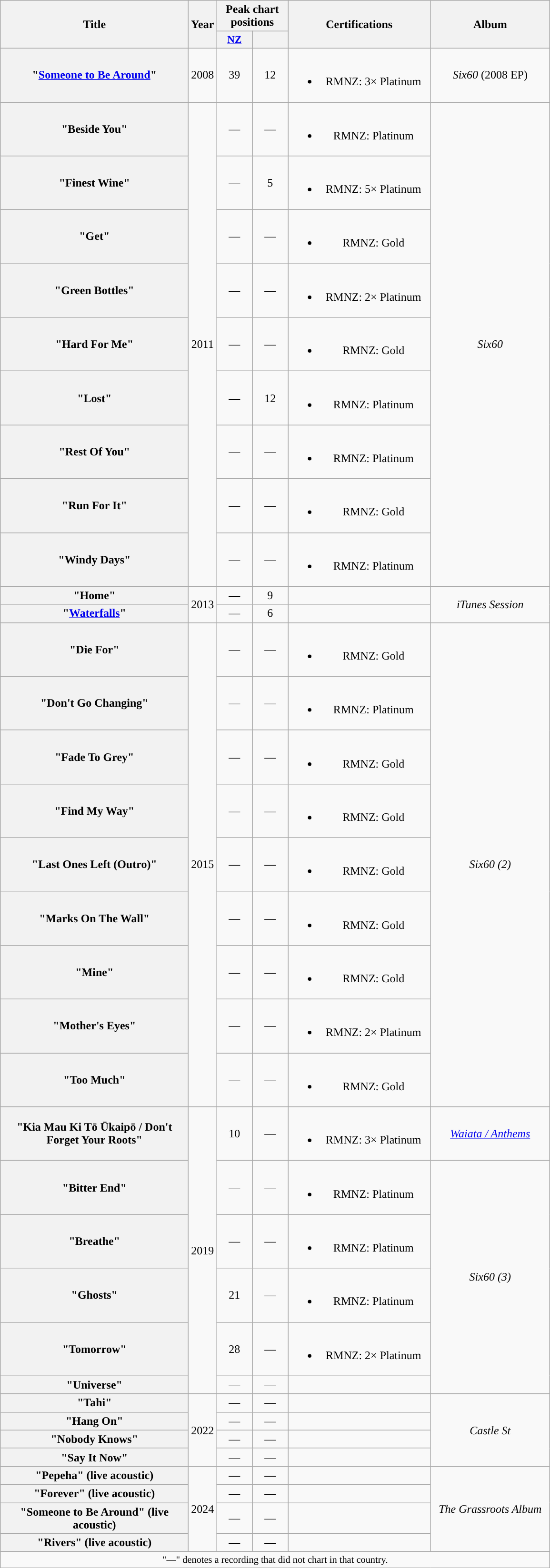<table class="wikitable plainrowheaders" style="text-align:center;">
<tr>
<th scope="col" rowspan="2" style="width:16em;">Title</th>
<th scope="col" rowspan="2" style="width:1em;">Year</th>
<th scope="col" colspan="2">Peak chart positions</th>
<th scope="col" rowspan="2" style="width:12em;">Certifications</th>
<th scope="col" rowspan="2" style="width:10em;">Album</th>
</tr>
<tr>
<th scope="col" style="width:3em;font-size:90%;"><a href='#'>NZ</a><br></th>
<th scope="col" style="width:3em;font-size:90%;"><a href='#'></a><br></th>
</tr>
<tr>
<th scope="row">"<a href='#'>Someone to Be Around</a>"</th>
<td>2008</td>
<td>39</td>
<td>12</td>
<td><br><ul><li>RMNZ: 3× Platinum</li></ul></td>
<td><em>Six60</em> (2008 EP)</td>
</tr>
<tr>
<th scope="row">"Beside You"</th>
<td rowspan="9">2011</td>
<td>—</td>
<td>—</td>
<td><br><ul><li>RMNZ: Platinum</li></ul></td>
<td rowspan="9"><em>Six60</em></td>
</tr>
<tr>
<th scope="row">"Finest Wine"</th>
<td>—</td>
<td>5</td>
<td><br><ul><li>RMNZ: 5× Platinum</li></ul></td>
</tr>
<tr>
<th scope="row">"Get"</th>
<td>—</td>
<td>—</td>
<td><br><ul><li>RMNZ: Gold</li></ul></td>
</tr>
<tr>
<th scope="row">"Green Bottles"</th>
<td>—</td>
<td>—</td>
<td><br><ul><li>RMNZ: 2× Platinum</li></ul></td>
</tr>
<tr>
<th scope="row">"Hard For Me"</th>
<td>—</td>
<td>—</td>
<td><br><ul><li>RMNZ: Gold</li></ul></td>
</tr>
<tr>
<th scope="row">"Lost"</th>
<td>—</td>
<td>12</td>
<td><br><ul><li>RMNZ: Platinum</li></ul></td>
</tr>
<tr>
<th scope="row">"Rest Of You"</th>
<td>—</td>
<td>—</td>
<td><br><ul><li>RMNZ: Platinum</li></ul></td>
</tr>
<tr>
<th scope="row">"Run For It"</th>
<td>—</td>
<td>—</td>
<td><br><ul><li>RMNZ: Gold</li></ul></td>
</tr>
<tr>
<th scope="row">"Windy Days"</th>
<td>—</td>
<td>—</td>
<td><br><ul><li>RMNZ: Platinum</li></ul></td>
</tr>
<tr>
<th scope="row">"Home"</th>
<td rowspan="2">2013</td>
<td>—</td>
<td>9</td>
<td></td>
<td rowspan="2"><em>iTunes Session</em></td>
</tr>
<tr>
<th scope="row">"<a href='#'>Waterfalls</a>"</th>
<td>—</td>
<td>6</td>
<td></td>
</tr>
<tr>
<th scope="row">"Die For"</th>
<td rowspan=9>2015</td>
<td>—</td>
<td>—</td>
<td><br><ul><li>RMNZ: Gold</li></ul></td>
<td rowspan=9><em>Six60 (2)</em></td>
</tr>
<tr>
<th scope="row">"Don't Go Changing"</th>
<td>—</td>
<td>—</td>
<td><br><ul><li>RMNZ: Platinum</li></ul></td>
</tr>
<tr>
<th scope="row">"Fade To Grey"</th>
<td>—</td>
<td>—</td>
<td><br><ul><li>RMNZ: Gold</li></ul></td>
</tr>
<tr>
<th scope="row">"Find My Way"</th>
<td>—</td>
<td>—</td>
<td><br><ul><li>RMNZ: Gold</li></ul></td>
</tr>
<tr>
<th scope="row">"Last Ones Left (Outro)"</th>
<td>—</td>
<td>—</td>
<td><br><ul><li>RMNZ: Gold</li></ul></td>
</tr>
<tr>
<th scope="row">"Marks On The Wall"</th>
<td>—</td>
<td>—</td>
<td><br><ul><li>RMNZ: Gold</li></ul></td>
</tr>
<tr>
<th scope="row">"Mine"</th>
<td>—</td>
<td>—</td>
<td><br><ul><li>RMNZ: Gold</li></ul></td>
</tr>
<tr>
<th scope="row">"Mother's Eyes"</th>
<td>—</td>
<td>—</td>
<td><br><ul><li>RMNZ: 2× Platinum</li></ul></td>
</tr>
<tr>
<th scope="row">"Too Much"</th>
<td>—</td>
<td>—</td>
<td><br><ul><li>RMNZ: Gold</li></ul></td>
</tr>
<tr>
<th scope="row">"Kia Mau Ki Tō Ūkaipō / Don't Forget Your Roots"</th>
<td rowspan="6">2019</td>
<td>10</td>
<td>—</td>
<td><br><ul><li>RMNZ: 3× Platinum</li></ul></td>
<td><em><a href='#'>Waiata / Anthems</a></em></td>
</tr>
<tr>
<th scope="row">"Bitter End"</th>
<td>—</td>
<td>—</td>
<td><br><ul><li>RMNZ: Platinum</li></ul></td>
<td rowspan="5"><em>Six60 (3)</em></td>
</tr>
<tr>
<th scope="row">"Breathe"</th>
<td>—</td>
<td>—</td>
<td><br><ul><li>RMNZ: Platinum</li></ul></td>
</tr>
<tr>
<th scope="row">"Ghosts"</th>
<td>21</td>
<td>—</td>
<td><br><ul><li>RMNZ: Platinum</li></ul></td>
</tr>
<tr>
<th scope="row">"Tomorrow"</th>
<td>28</td>
<td>—</td>
<td><br><ul><li>RMNZ: 2× Platinum</li></ul></td>
</tr>
<tr>
<th scope="row">"Universe"</th>
<td>—</td>
<td>—</td>
<td></td>
</tr>
<tr>
<th scope="row">"Tahi"</th>
<td rowspan="4">2022</td>
<td>—</td>
<td>—</td>
<td></td>
<td rowspan="4"><em>Castle St</em></td>
</tr>
<tr>
<th scope="row">"Hang On"</th>
<td>—</td>
<td>—</td>
<td></td>
</tr>
<tr>
<th scope="row">"Nobody Knows"</th>
<td>—</td>
<td>—</td>
<td></td>
</tr>
<tr>
<th scope="row">"Say It Now"</th>
<td>—</td>
<td>—</td>
<td></td>
</tr>
<tr>
<th scope="row">"Pepeha" (live acoustic)</th>
<td rowspan="4">2024</td>
<td>—</td>
<td>—</td>
<td></td>
<td rowspan="4"><em>The Grassroots Album</em></td>
</tr>
<tr>
<th scope="row">"Forever" (live acoustic)</th>
<td>—</td>
<td>—</td>
<td></td>
</tr>
<tr>
<th scope="row">"Someone to Be Around" (live acoustic)</th>
<td>—</td>
<td>—</td>
<td></td>
</tr>
<tr>
<th scope="row">"Rivers" (live acoustic)</th>
<td>—</td>
<td>—</td>
<td></td>
</tr>
<tr>
<td colspan="6" style="font-size:85%;">"—" denotes a recording that did not chart in that country.</td>
</tr>
</table>
